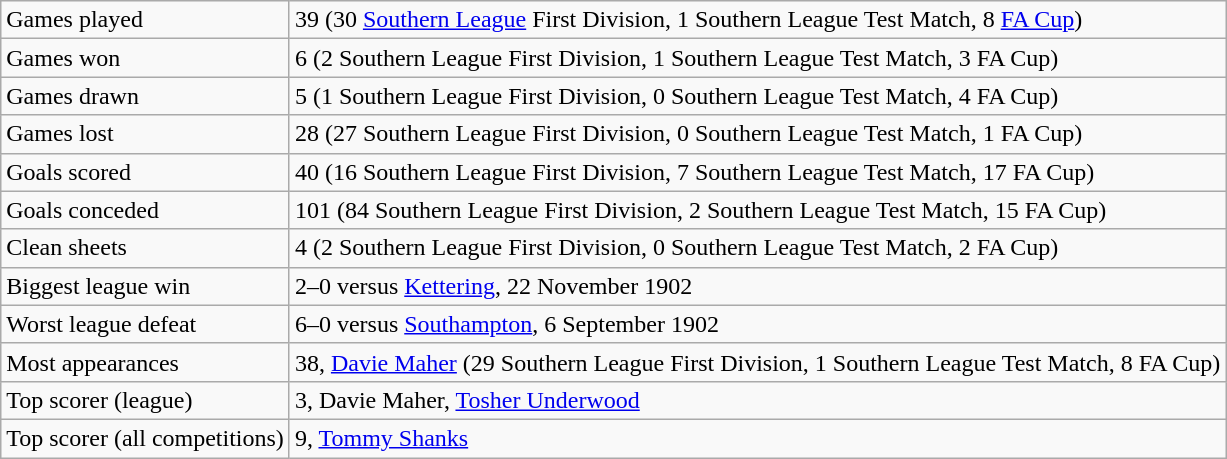<table class="wikitable">
<tr>
<td>Games played</td>
<td>39 (30 <a href='#'>Southern League</a> First Division, 1 Southern League Test Match, 8 <a href='#'>FA Cup</a>)</td>
</tr>
<tr>
<td>Games won</td>
<td>6 (2 Southern League First Division, 1 Southern League Test Match, 3 FA Cup)</td>
</tr>
<tr>
<td>Games drawn</td>
<td>5 (1 Southern League First Division, 0 Southern League Test Match, 4 FA Cup)</td>
</tr>
<tr>
<td>Games lost</td>
<td>28 (27 Southern League First Division, 0 Southern League Test Match, 1 FA Cup)</td>
</tr>
<tr>
<td>Goals scored</td>
<td>40 (16 Southern League First Division, 7 Southern League Test Match, 17 FA Cup)</td>
</tr>
<tr>
<td>Goals conceded</td>
<td>101 (84 Southern League First Division, 2 Southern League Test Match, 15 FA Cup)</td>
</tr>
<tr>
<td>Clean sheets</td>
<td>4 (2 Southern League First Division, 0 Southern League Test Match, 2 FA Cup)</td>
</tr>
<tr>
<td>Biggest league win</td>
<td>2–0 versus <a href='#'>Kettering</a>, 22 November 1902</td>
</tr>
<tr>
<td>Worst league defeat</td>
<td>6–0 versus <a href='#'>Southampton</a>, 6 September 1902</td>
</tr>
<tr>
<td>Most appearances</td>
<td>38, <a href='#'>Davie Maher</a> (29 Southern League First Division, 1 Southern League Test Match, 8 FA Cup)</td>
</tr>
<tr>
<td>Top scorer (league)</td>
<td>3, Davie Maher, <a href='#'>Tosher Underwood</a></td>
</tr>
<tr>
<td>Top scorer (all competitions)</td>
<td>9, <a href='#'>Tommy Shanks</a></td>
</tr>
</table>
